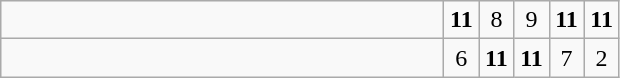<table class="wikitable">
<tr>
<td style="width:18em"><strong></strong></td>
<td align=center style="width:1em"><strong>11</strong></td>
<td align=center style="width:1em">8</td>
<td align=center style="width:1em">9</td>
<td align=center style="width:1em"><strong>11</strong></td>
<td align=center style="width:1em"><strong>11</strong></td>
</tr>
<tr>
<td style="width:18em"></td>
<td align=center style="width:1em">6</td>
<td align=center style="width:1em"><strong>11</strong></td>
<td align=center style="width:1em"><strong>11</strong></td>
<td align=center style="width:1em">7</td>
<td align=center style="width:1em">2</td>
</tr>
</table>
